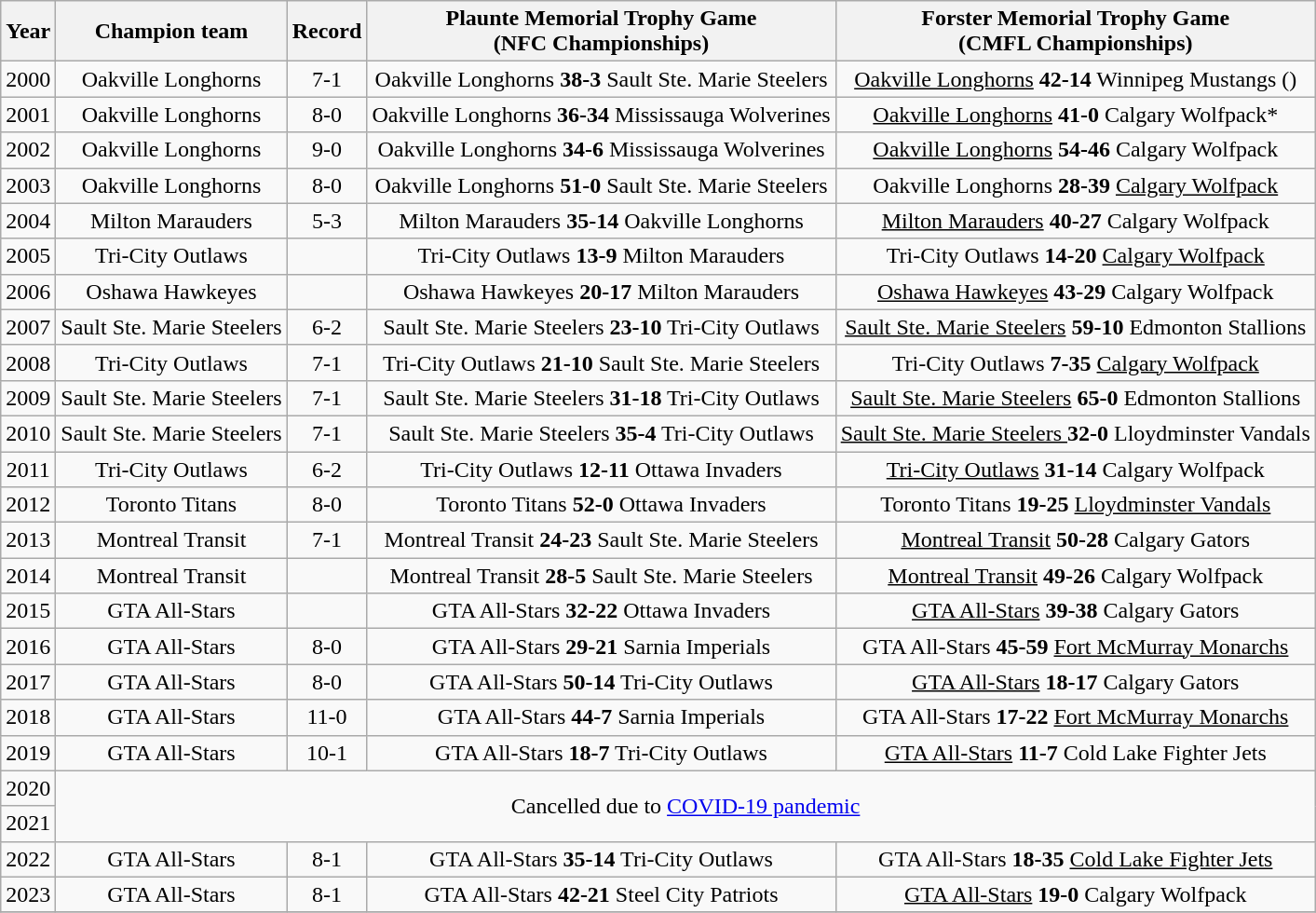<table class="wikitable" style="text-align:center">
<tr>
<th>Year</th>
<th><strong>Champion team</strong></th>
<th>Record</th>
<th>Plaunte Memorial Trophy Game<br>(NFC Championships)</th>
<th>Forster Memorial Trophy Game<br>(CMFL Championships)</th>
</tr>
<tr>
<td>2000</td>
<td>Oakville Longhorns</td>
<td>7-1</td>
<td>Oakville Longhorns <strong>38-3</strong> Sault Ste. Marie Steelers</td>
<td><u>Oakville Longhorns</u> <strong>42-14</strong> Winnipeg Mustangs ()</td>
</tr>
<tr>
<td>2001</td>
<td>Oakville Longhorns</td>
<td>8-0</td>
<td>Oakville Longhorns <strong>36-34</strong> Mississauga Wolverines</td>
<td><u>Oakville Longhorns</u> <strong>41-0</strong> Calgary Wolfpack*</td>
</tr>
<tr>
<td>2002</td>
<td>Oakville Longhorns</td>
<td>9-0</td>
<td>Oakville Longhorns <strong>34-6</strong> Mississauga Wolverines</td>
<td><u>Oakville Longhorns</u> <strong>54-46</strong> Calgary Wolfpack</td>
</tr>
<tr>
<td>2003</td>
<td>Oakville Longhorns</td>
<td>8-0</td>
<td>Oakville Longhorns <strong>51-0</strong> Sault Ste. Marie Steelers</td>
<td>Oakville Longhorns <strong>28-39</strong> <u>Calgary Wolfpack</u></td>
</tr>
<tr>
<td>2004</td>
<td>Milton Marauders</td>
<td>5-3</td>
<td>Milton Marauders <strong>35-14</strong> Oakville Longhorns</td>
<td><u>Milton Marauders</u> <strong>40-27</strong> Calgary Wolfpack</td>
</tr>
<tr>
<td>2005</td>
<td>Tri-City Outlaws</td>
<td></td>
<td>Tri-City Outlaws <strong>13-9</strong> Milton Marauders</td>
<td>Tri-City Outlaws <strong>14-20</strong> <u>Calgary Wolfpack</u></td>
</tr>
<tr>
<td>2006</td>
<td>Oshawa Hawkeyes</td>
<td></td>
<td>Oshawa Hawkeyes <strong>20-17</strong> Milton Marauders</td>
<td><u>Oshawa Hawkeyes</u> <strong>43-29</strong> Calgary Wolfpack</td>
</tr>
<tr>
<td>2007</td>
<td>Sault Ste. Marie Steelers</td>
<td>6-2</td>
<td>Sault Ste. Marie Steelers <strong>23-10</strong> Tri-City Outlaws</td>
<td><u>Sault Ste. Marie Steelers</u> <strong>59-10</strong> Edmonton Stallions</td>
</tr>
<tr>
<td>2008</td>
<td>Tri-City Outlaws</td>
<td>7-1</td>
<td>Tri-City Outlaws <strong>21-10</strong> Sault Ste. Marie Steelers</td>
<td>Tri-City Outlaws <strong>7-35</strong> <u>Calgary Wolfpack</u></td>
</tr>
<tr>
<td>2009</td>
<td>Sault Ste. Marie Steelers</td>
<td>7-1</td>
<td>Sault Ste. Marie Steelers <strong>31-18</strong> Tri-City Outlaws</td>
<td><u>Sault Ste. Marie Steelers</u> <strong>65-0</strong> Edmonton Stallions</td>
</tr>
<tr>
<td>2010</td>
<td>Sault Ste. Marie Steelers</td>
<td>7-1</td>
<td>Sault Ste. Marie Steelers <strong>35-4</strong> Tri-City Outlaws</td>
<td><u>Sault Ste. Marie Steelers </u><strong>32-0</strong> Lloydminster Vandals</td>
</tr>
<tr>
<td>2011</td>
<td>Tri-City Outlaws</td>
<td>6-2</td>
<td>Tri-City Outlaws <strong>12-11</strong> Ottawa Invaders</td>
<td><u>Tri-City Outlaws</u> <strong>31-14</strong> Calgary Wolfpack</td>
</tr>
<tr>
<td>2012</td>
<td>Toronto Titans</td>
<td>8-0</td>
<td>Toronto Titans <strong>52-0</strong> Ottawa Invaders</td>
<td>Toronto Titans <strong>19-25</strong> <u>Lloydminster Vandals</u></td>
</tr>
<tr>
<td>2013</td>
<td>Montreal Transit</td>
<td>7-1</td>
<td>Montreal Transit <strong>24-23</strong> Sault Ste. Marie Steelers</td>
<td><u>Montreal Transit</u> <strong>50-28</strong> Calgary Gators</td>
</tr>
<tr>
<td>2014</td>
<td>Montreal Transit</td>
<td></td>
<td>Montreal Transit <strong>28-5</strong> Sault Ste. Marie Steelers</td>
<td><u>Montreal Transit</u> <strong>49-26</strong> Calgary Wolfpack</td>
</tr>
<tr>
<td>2015</td>
<td>GTA All-Stars</td>
<td></td>
<td>GTA All-Stars <strong>32-22</strong> Ottawa Invaders</td>
<td><u>GTA All-Stars</u> <strong>39-38</strong> Calgary Gators</td>
</tr>
<tr>
<td>2016</td>
<td>GTA All-Stars</td>
<td>8-0</td>
<td>GTA All-Stars <strong>29-21</strong> Sarnia Imperials</td>
<td>GTA All-Stars <strong>45-59</strong> <u>Fort McMurray Monarchs</u></td>
</tr>
<tr>
<td>2017</td>
<td>GTA All-Stars</td>
<td>8-0</td>
<td>GTA All-Stars <strong>50-14</strong> Tri-City Outlaws</td>
<td><u>GTA All-Stars</u> <strong>18-17</strong> Calgary Gators</td>
</tr>
<tr>
<td>2018</td>
<td>GTA All-Stars</td>
<td>11-0</td>
<td>GTA All-Stars <strong>44-7</strong> Sarnia Imperials</td>
<td>GTA All-Stars <strong>17-22</strong> <u>Fort McMurray Monarchs</u></td>
</tr>
<tr>
<td>2019</td>
<td>GTA All-Stars</td>
<td>10-1</td>
<td>GTA All-Stars <strong>18-7</strong> Tri-City Outlaws</td>
<td><u>GTA All-Stars</u> <strong>11-7</strong> Cold Lake Fighter Jets</td>
</tr>
<tr>
<td>2020</td>
<td rowspan="2"	colspan="4">Cancelled due to <a href='#'>COVID-19 pandemic</a></td>
</tr>
<tr>
<td>2021</td>
</tr>
<tr>
<td>2022</td>
<td>GTA All-Stars</td>
<td>8-1</td>
<td>GTA All-Stars <strong>35-14</strong> Tri-City Outlaws</td>
<td>GTA All-Stars <strong>18-35</strong> <u>Cold Lake Fighter Jets</u></td>
</tr>
<tr>
<td>2023</td>
<td>GTA All-Stars</td>
<td>8-1</td>
<td>GTA All-Stars <strong>42-21</strong> Steel City Patriots</td>
<td><u>GTA All-Stars</u> <strong>19-0</strong> Calgary Wolfpack</td>
</tr>
<tr>
</tr>
</table>
